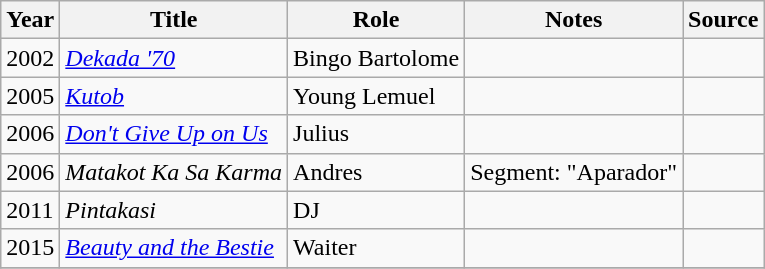<table class="wikitable sortable">
<tr>
<th>Year</th>
<th>Title</th>
<th>Role</th>
<th class="unsortable">Notes</th>
<th class="unsortable">Source</th>
</tr>
<tr>
<td>2002</td>
<td><em><a href='#'>Dekada '70</a></em></td>
<td>Bingo Bartolome</td>
<td></td>
<td></td>
</tr>
<tr>
<td>2005</td>
<td><em><a href='#'>Kutob</a></em></td>
<td>Young Lemuel</td>
<td></td>
<td></td>
</tr>
<tr>
<td>2006</td>
<td><em><a href='#'>Don't Give Up on Us</a></em></td>
<td>Julius</td>
<td></td>
<td></td>
</tr>
<tr>
<td>2006</td>
<td><em>Matakot Ka Sa Karma</em></td>
<td>Andres</td>
<td>Segment: "Aparador"</td>
<td></td>
</tr>
<tr>
<td>2011</td>
<td><em>Pintakasi</em></td>
<td>DJ</td>
<td></td>
<td></td>
</tr>
<tr>
<td>2015</td>
<td><em><a href='#'>Beauty and the Bestie</a></em></td>
<td>Waiter</td>
<td></td>
<td></td>
</tr>
<tr>
</tr>
</table>
